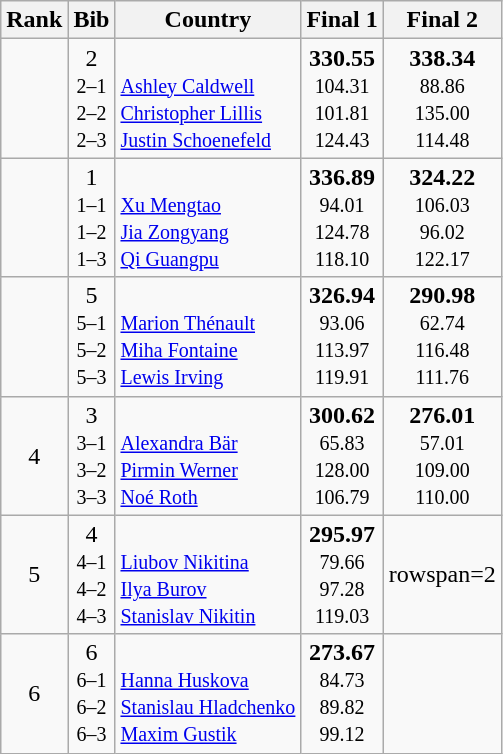<table class="wikitable sortable" style="text-align:center">
<tr>
<th>Rank</th>
<th>Bib</th>
<th>Country</th>
<th>Final 1</th>
<th>Final 2</th>
</tr>
<tr>
<td></td>
<td>2<br><small>2–1<br>2–2<br>2–3</small></td>
<td align=left><br><small><a href='#'>Ashley Caldwell</a><br><a href='#'>Christopher Lillis</a><br><a href='#'>Justin Schoenefeld</a></small></td>
<td><strong>330.55</strong><br><small>104.31<br>101.81<br>124.43</small></td>
<td><strong>338.34</strong><br><small>88.86<br>135.00<br>114.48</small></td>
</tr>
<tr>
<td></td>
<td>1<br><small>1–1<br>1–2<br>1–3</small></td>
<td align=left><br><small><a href='#'>Xu Mengtao</a><br><a href='#'>Jia Zongyang</a><br><a href='#'>Qi Guangpu</a></small></td>
<td><strong>336.89</strong><br><small>94.01<br>124.78<br>118.10</small></td>
<td><strong>324.22</strong><br><small>106.03<br>96.02<br>122.17</small></td>
</tr>
<tr>
<td></td>
<td>5<br><small>5–1<br>5–2<br>5–3</small></td>
<td align=left><br><small><a href='#'>Marion Thénault</a><br><a href='#'>Miha Fontaine</a><br><a href='#'>Lewis Irving</a></small></td>
<td><strong>326.94</strong><br><small>93.06<br>113.97<br>119.91</small></td>
<td><strong>290.98</strong><br><small>62.74<br>116.48<br>111.76</small></td>
</tr>
<tr>
<td>4</td>
<td>3<br><small>3–1<br>3–2<br>3–3</small></td>
<td align=left><br><small><a href='#'>Alexandra Bär</a><br><a href='#'>Pirmin Werner</a><br><a href='#'>Noé Roth</a></small></td>
<td><strong>300.62</strong><br><small>65.83<br>128.00<br>106.79</small></td>
<td><strong>276.01</strong><br><small>57.01<br>109.00<br>110.00</small></td>
</tr>
<tr>
<td>5</td>
<td>4<br><small>4–1<br>4–2<br>4–3</small></td>
<td align=left><br><small><a href='#'>Liubov Nikitina</a><br><a href='#'>Ilya Burov</a><br><a href='#'>Stanislav Nikitin</a></small></td>
<td><strong>295.97</strong><br><small>79.66<br>97.28<br>119.03</small></td>
<td>rowspan=2 </td>
</tr>
<tr>
<td>6</td>
<td>6<br><small>6–1<br>6–2<br>6–3</small></td>
<td align=left><br><small><a href='#'>Hanna Huskova</a><br><a href='#'>Stanislau Hladchenko</a><br><a href='#'>Maxim Gustik</a></small></td>
<td><strong>273.67</strong><br><small>84.73<br>89.82<br>99.12</small></td>
</tr>
</table>
